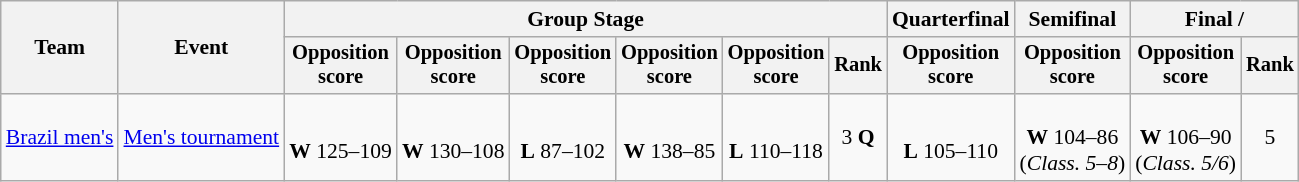<table class=wikitable style=font-size:90%;text-align:center>
<tr>
<th rowspan=2>Team</th>
<th rowspan=2>Event</th>
<th colspan=6>Group Stage</th>
<th>Quarterfinal</th>
<th>Semifinal</th>
<th colspan=2>Final / </th>
</tr>
<tr style=font-size:95%>
<th>Opposition<br>score</th>
<th>Opposition<br>score</th>
<th>Opposition<br>score</th>
<th>Opposition<br>score</th>
<th>Opposition<br>score</th>
<th>Rank</th>
<th>Opposition<br>score</th>
<th>Opposition<br>score</th>
<th>Opposition<br>score</th>
<th>Rank</th>
</tr>
<tr>
<td align=left><a href='#'>Brazil men's</a></td>
<td align=left><a href='#'>Men's tournament</a></td>
<td><br><strong>W</strong> 125–109</td>
<td><br><strong>W</strong> 130–108</td>
<td><br><strong>L</strong> 87–102</td>
<td><br><strong>W</strong> 138–85</td>
<td><br><strong>L</strong> 110–118</td>
<td>3 <strong>Q</strong></td>
<td><br><strong>L</strong> 105–110</td>
<td><br><strong>W</strong> 104–86<br> (<em>Class. 5–8</em>)</td>
<td><br><strong>W</strong> 106–90<br> (<em>Class. 5/6</em>)</td>
<td>5</td>
</tr>
</table>
